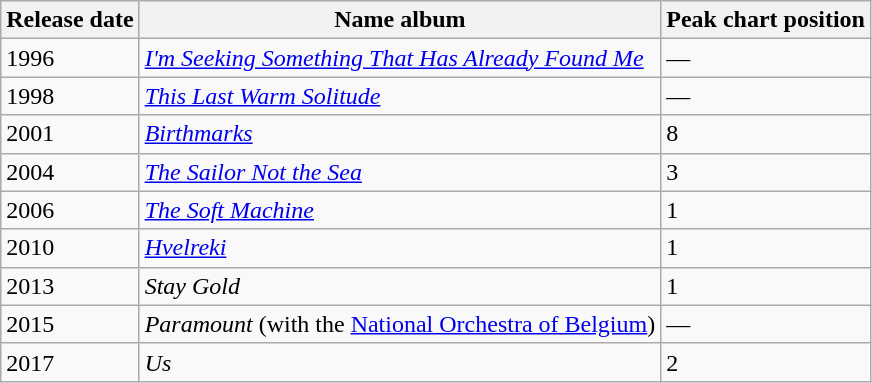<table class="wikitable">
<tr>
<th>Release date</th>
<th>Name album</th>
<th>Peak chart position</th>
</tr>
<tr>
<td>1996</td>
<td><em><a href='#'>I'm Seeking Something That Has Already Found Me</a></em></td>
<td>—</td>
</tr>
<tr>
<td>1998</td>
<td><em><a href='#'>This Last Warm Solitude</a></em></td>
<td>—</td>
</tr>
<tr>
<td>2001</td>
<td><em><a href='#'>Birthmarks</a></em></td>
<td>8</td>
</tr>
<tr>
<td>2004</td>
<td><em><a href='#'>The Sailor Not the Sea</a></em></td>
<td>3</td>
</tr>
<tr>
<td>2006</td>
<td><em><a href='#'>The Soft Machine</a></em></td>
<td>1</td>
</tr>
<tr>
<td>2010</td>
<td><em><a href='#'>Hvelreki</a></em></td>
<td>1</td>
</tr>
<tr>
<td>2013</td>
<td><em>Stay Gold</em></td>
<td>1</td>
</tr>
<tr>
<td>2015</td>
<td><em>Paramount</em> (with the <a href='#'>National Orchestra of Belgium</a>)</td>
<td>—</td>
</tr>
<tr>
<td>2017</td>
<td><em>Us</em></td>
<td>2</td>
</tr>
</table>
